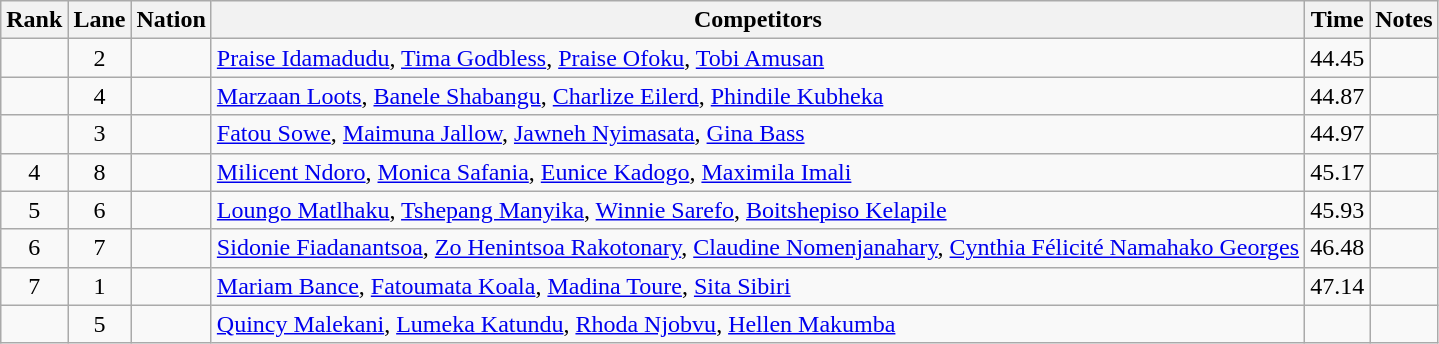<table class="wikitable sortable" style="text-align:center">
<tr>
<th>Rank</th>
<th>Lane</th>
<th>Nation</th>
<th>Competitors</th>
<th>Time</th>
<th>Notes</th>
</tr>
<tr>
<td></td>
<td>2</td>
<td align=left></td>
<td align=left><a href='#'>Praise Idamadudu</a>, <a href='#'>Tima Godbless</a>, <a href='#'>Praise Ofoku</a>, <a href='#'>Tobi Amusan</a></td>
<td>44.45</td>
<td></td>
</tr>
<tr>
<td></td>
<td>4</td>
<td align=left></td>
<td align=left><a href='#'>Marzaan Loots</a>, <a href='#'>Banele Shabangu</a>, <a href='#'>Charlize Eilerd</a>, <a href='#'>Phindile Kubheka</a></td>
<td>44.87</td>
<td></td>
</tr>
<tr>
<td></td>
<td>3</td>
<td align=left></td>
<td align=left><a href='#'>Fatou Sowe</a>, <a href='#'>Maimuna Jallow</a>, <a href='#'>Jawneh Nyimasata</a>, <a href='#'>Gina Bass</a></td>
<td>44.97</td>
<td></td>
</tr>
<tr>
<td>4</td>
<td>8</td>
<td align=left></td>
<td align=left><a href='#'>Milicent Ndoro</a>, <a href='#'>Monica Safania</a>, <a href='#'>Eunice Kadogo</a>, <a href='#'>Maximila Imali</a></td>
<td>45.17</td>
<td></td>
</tr>
<tr>
<td>5</td>
<td>6</td>
<td align=left></td>
<td align=left><a href='#'>Loungo Matlhaku</a>, <a href='#'>Tshepang Manyika</a>, <a href='#'>Winnie Sarefo</a>, <a href='#'>Boitshepiso Kelapile</a></td>
<td>45.93</td>
<td></td>
</tr>
<tr>
<td>6</td>
<td>7</td>
<td align=left></td>
<td align=left><a href='#'>Sidonie Fiadanantsoa</a>, <a href='#'>Zo Henintsoa Rakotonary</a>, <a href='#'>Claudine Nomenjanahary</a>, <a href='#'>Cynthia Félicité Namahako Georges</a></td>
<td>46.48</td>
<td></td>
</tr>
<tr>
<td>7</td>
<td>1</td>
<td align=left></td>
<td align=left><a href='#'>Mariam Bance</a>, <a href='#'>Fatoumata Koala</a>, <a href='#'>Madina Toure</a>, <a href='#'>Sita Sibiri</a></td>
<td>47.14</td>
<td></td>
</tr>
<tr>
<td></td>
<td>5</td>
<td align=left></td>
<td align=left><a href='#'>Quincy Malekani</a>, <a href='#'>Lumeka Katundu</a>, <a href='#'>Rhoda Njobvu</a>, <a href='#'>Hellen Makumba</a></td>
<td></td>
<td></td>
</tr>
</table>
